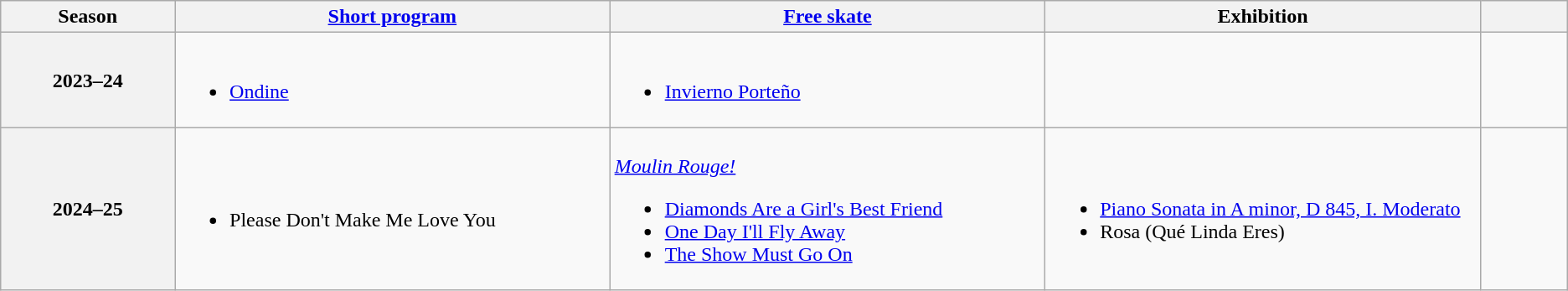<table class="wikitable unsortable" style="text-align:left">
<tr>
<th scope="col" style="text-align:center; width:10%">Season</th>
<th scope="col" style="text-align:center; width:25%"><a href='#'>Short program</a></th>
<th scope="col" style="text-align:center; width:25%"><a href='#'>Free skate</a></th>
<th scope="col" style="text-align:center; width:25%">Exhibition</th>
<th scope="col" style="text-align:center; width:5%"></th>
</tr>
<tr>
<th scope="row">2023–24 <br></th>
<td><br><ul><li><a href='#'>Ondine</a> <br> </li></ul></td>
<td><br><ul><li><a href='#'>Invierno Porteño</a> <br> </li></ul></td>
<td></td>
<td></td>
</tr>
<tr>
<th scope="row">2024–25 <br></th>
<td><br><ul><li>Please Don't Make Me Love You <br> </li></ul></td>
<td><br><em><a href='#'>Moulin Rouge!</a></em><ul><li><a href='#'>Diamonds Are a Girl's Best Friend</a></li><li><a href='#'>One Day I'll Fly Away</a> <br> </li><li><a href='#'>The Show Must Go On</a> <br> </li></ul></td>
<td><br><ul><li><a href='#'> Piano Sonata in A minor, D 845, I. Moderato</a> <br> </li><li>Rosa (Qué Linda Eres) <br> </li></ul></td>
<td></td>
</tr>
</table>
